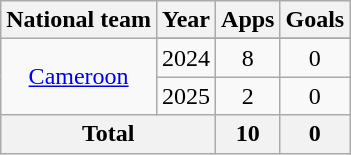<table class="wikitable" style="text-align:center">
<tr>
<th>National team</th>
<th>Year</th>
<th>Apps</th>
<th>Goals</th>
</tr>
<tr>
<td rowspan="3"><a href='#'>Cameroon</a></td>
</tr>
<tr>
<td>2024</td>
<td>8</td>
<td>0</td>
</tr>
<tr>
<td>2025</td>
<td>2</td>
<td>0</td>
</tr>
<tr>
<th colspan="2">Total</th>
<th>10</th>
<th>0</th>
</tr>
</table>
